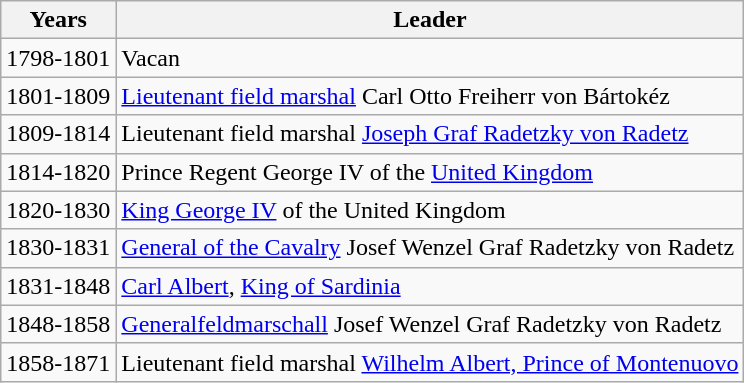<table class="wikitable">
<tr>
<th>Years</th>
<th>Leader</th>
</tr>
<tr>
<td>1798-1801</td>
<td>Vacan</td>
</tr>
<tr>
<td>1801-1809</td>
<td><a href='#'>Lieutenant field marshal</a> Carl Otto Freiherr von Bártokéz</td>
</tr>
<tr>
<td>1809-1814</td>
<td>Lieutenant field marshal <a href='#'>Joseph Graf Radetzky von Radetz</a></td>
</tr>
<tr>
<td>1814-1820</td>
<td>Prince Regent George IV of the <a href='#'>United Kingdom</a></td>
</tr>
<tr>
<td>1820-1830</td>
<td><a href='#'>King George IV</a> of the United Kingdom</td>
</tr>
<tr>
<td>1830-1831</td>
<td><a href='#'>General of the Cavalry</a> Josef Wenzel Graf Radetzky von Radetz</td>
</tr>
<tr>
<td>1831-1848</td>
<td><a href='#'>Carl Albert</a>, <a href='#'>King of Sardinia</a></td>
</tr>
<tr>
<td>1848-1858</td>
<td><a href='#'>Generalfeldmarschall</a> Josef Wenzel Graf Radetzky von Radetz</td>
</tr>
<tr>
<td>1858-1871</td>
<td>Lieutenant field marshal <a href='#'>Wilhelm Albert, Prince of Montenuovo</a></td>
</tr>
</table>
